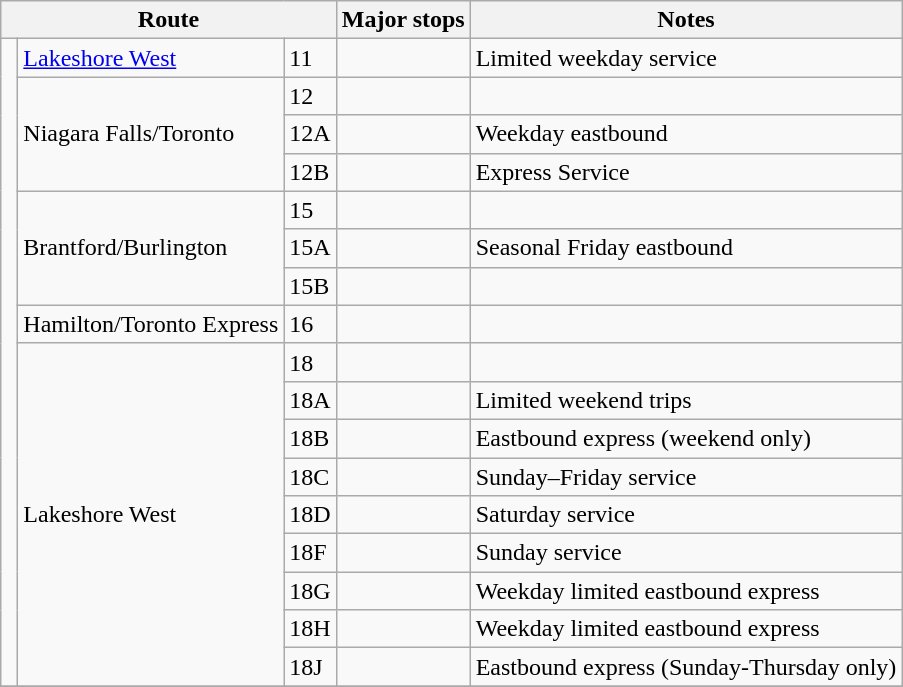<table class="wikitable">
<tr>
<th colspan=3>Route</th>
<th>Major stops</th>
<th>Notes</th>
</tr>
<tr>
<td rowspan=17 bgcolor=> </td>
<td rowspan=1><a href='#'>Lakeshore West</a></td>
<td>11</td>
<td></td>
<td>Limited weekday service</td>
</tr>
<tr>
<td rowspan=3>Niagara Falls/Toronto</td>
<td>12</td>
<td></td>
<td></td>
</tr>
<tr>
<td>12A</td>
<td></td>
<td>Weekday eastbound</td>
</tr>
<tr>
<td>12B</td>
<td></td>
<td>Express Service</td>
</tr>
<tr>
<td rowspan=3>Brantford/Burlington</td>
<td>15</td>
<td></td>
<td></td>
</tr>
<tr>
<td>15A</td>
<td></td>
<td>Seasonal Friday eastbound</td>
</tr>
<tr>
<td>15B</td>
<td></td>
<td></td>
</tr>
<tr>
<td>Hamilton/Toronto Express</td>
<td>16</td>
<td></td>
<td></td>
</tr>
<tr>
<td rowspan=9>Lakeshore West</td>
<td>18</td>
<td></td>
<td></td>
</tr>
<tr>
<td>18A</td>
<td></td>
<td>Limited weekend trips</td>
</tr>
<tr>
<td>18B</td>
<td></td>
<td>Eastbound express (weekend only)</td>
</tr>
<tr>
<td>18C</td>
<td></td>
<td>Sunday–Friday service</td>
</tr>
<tr>
<td>18D</td>
<td></td>
<td>Saturday service</td>
</tr>
<tr>
<td>18F</td>
<td></td>
<td>Sunday service</td>
</tr>
<tr>
<td>18G</td>
<td></td>
<td>Weekday limited eastbound express</td>
</tr>
<tr>
<td>18H</td>
<td></td>
<td>Weekday limited eastbound express</td>
</tr>
<tr>
<td>18J</td>
<td></td>
<td>Eastbound express (Sunday-Thursday only)</td>
</tr>
<tr>
</tr>
</table>
